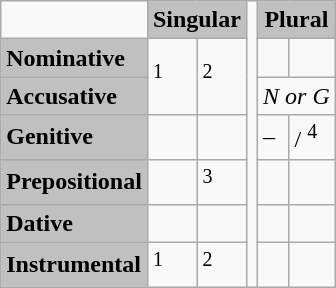<table class="wikitable">
<tr>
<td></td>
<td style="background:#C0C0C0" colspan="2" align="center"><strong>Singular</strong></td>
<td rowspan="7"></td>
<td style="background:#C0C0C0" colspan="2" align="center"><strong>Plural</strong></td>
</tr>
<tr>
<td style="background:#C0C0C0"><strong>Nominative</strong></td>
<td rowspan="2"><sup>1</sup></td>
<td rowspan="2"><sup>2</sup></td>
<td></td>
<td></td>
</tr>
<tr>
<td style="background:#C0C0C0"><strong>Accusative</strong></td>
<td colspan="2" align="center"><em>N or G</em></td>
</tr>
<tr>
<td style="background:#C0C0C0"><strong>Genitive</strong></td>
<td></td>
<td></td>
<td>–</td>
<td> / <sup>4</sup></td>
</tr>
<tr>
<td style="background:#C0C0C0"><strong>Prepositional</strong></td>
<td></td>
<td><sup>3</sup></td>
<td></td>
<td></td>
</tr>
<tr>
<td style="background:#C0C0C0"><strong>Dative</strong></td>
<td></td>
<td></td>
<td></td>
<td></td>
</tr>
<tr>
<td style="background:#C0C0C0"><strong>Instrumental</strong></td>
<td><sup>1</sup></td>
<td><sup>2</sup></td>
<td></td>
<td></td>
</tr>
</table>
